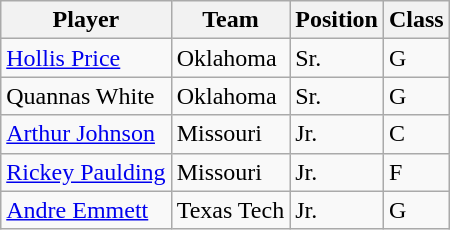<table class="wikitable">
<tr>
<th>Player</th>
<th>Team</th>
<th>Position</th>
<th>Class</th>
</tr>
<tr>
<td><a href='#'>Hollis Price</a></td>
<td>Oklahoma</td>
<td>Sr.</td>
<td>G</td>
</tr>
<tr>
<td>Quannas White</td>
<td>Oklahoma</td>
<td>Sr.</td>
<td>G</td>
</tr>
<tr>
<td><a href='#'>Arthur Johnson</a></td>
<td>Missouri</td>
<td>Jr.</td>
<td>C</td>
</tr>
<tr>
<td><a href='#'>Rickey Paulding</a></td>
<td>Missouri</td>
<td>Jr.</td>
<td>F</td>
</tr>
<tr>
<td><a href='#'>Andre Emmett</a></td>
<td>Texas Tech</td>
<td>Jr.</td>
<td>G</td>
</tr>
</table>
